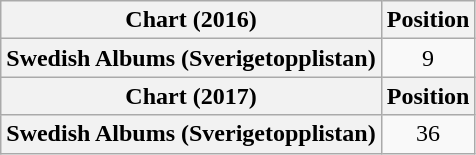<table class="wikitable plainrowheaders" style="text-align:center">
<tr>
<th scope="col">Chart (2016)</th>
<th scope="col">Position</th>
</tr>
<tr>
<th scope="row">Swedish Albums (Sverigetopplistan)</th>
<td>9</td>
</tr>
<tr>
<th scope="col">Chart (2017)</th>
<th scope="col">Position</th>
</tr>
<tr>
<th scope="row">Swedish Albums (Sverigetopplistan)</th>
<td>36</td>
</tr>
</table>
